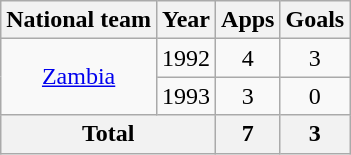<table class="wikitable" style="text-align: center;">
<tr>
<th>National team</th>
<th>Year</th>
<th>Apps</th>
<th>Goals</th>
</tr>
<tr>
<td rowspan="2"><a href='#'>Zambia</a></td>
<td>1992</td>
<td>4</td>
<td>3</td>
</tr>
<tr>
<td>1993</td>
<td>3</td>
<td>0</td>
</tr>
<tr>
<th colspan="2">Total</th>
<th>7</th>
<th>3</th>
</tr>
</table>
